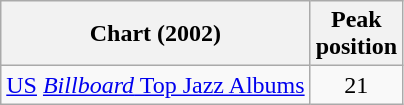<table class="wikitable">
<tr>
<th align="left">Chart (2002)</th>
<th align="left">Peak<br>position</th>
</tr>
<tr>
<td align="left"><a href='#'>US</a> <a href='#'><em>Billboard</em> Top Jazz Albums</a></td>
<td align="center">21</td>
</tr>
</table>
